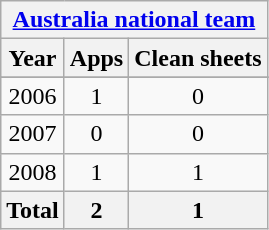<table class="wikitable" style="text-align:center">
<tr>
<th colspan=3><a href='#'>Australia national team</a></th>
</tr>
<tr>
<th>Year</th>
<th>Apps</th>
<th>Clean sheets</th>
</tr>
<tr>
</tr>
<tr>
<td>2006</td>
<td>1</td>
<td>0</td>
</tr>
<tr>
<td>2007</td>
<td>0</td>
<td>0</td>
</tr>
<tr>
<td>2008</td>
<td>1</td>
<td>1</td>
</tr>
<tr>
<th>Total</th>
<th>2</th>
<th>1</th>
</tr>
</table>
